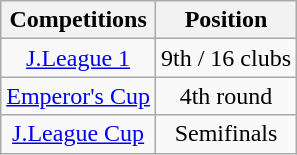<table class="wikitable" style="text-align:center;">
<tr>
<th>Competitions</th>
<th>Position</th>
</tr>
<tr>
<td><a href='#'>J.League 1</a></td>
<td>9th / 16 clubs</td>
</tr>
<tr>
<td><a href='#'>Emperor's Cup</a></td>
<td>4th round</td>
</tr>
<tr>
<td><a href='#'>J.League Cup</a></td>
<td>Semifinals</td>
</tr>
</table>
